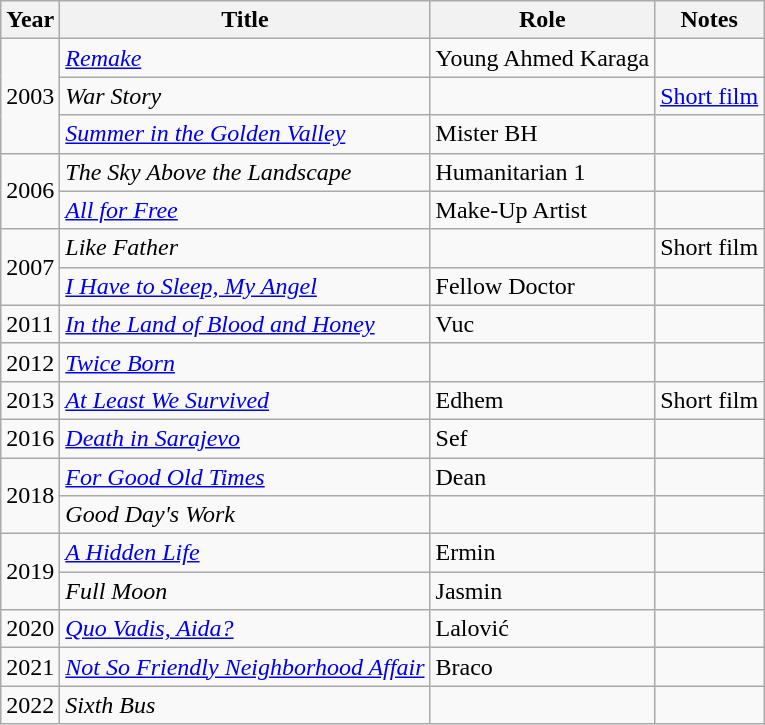<table class = "wikitable sortable">
<tr>
<th>Year</th>
<th>Title</th>
<th>Role</th>
<th>Notes</th>
</tr>
<tr>
<td rowspan=3>2003</td>
<td><em><a href='#'>Remake</a></em></td>
<td>Young Ahmed Karaga</td>
<td></td>
</tr>
<tr>
<td><em>War Story</em></td>
<td></td>
<td><a href='#'>Short film</a></td>
</tr>
<tr>
<td><em><a href='#'>Summer in the Golden Valley</a></em></td>
<td>Mister BH</td>
<td></td>
</tr>
<tr>
<td rowspan=2>2006</td>
<td><em>The Sky Above the Landscape</em></td>
<td>Humanitarian 1</td>
<td></td>
</tr>
<tr>
<td><em><a href='#'>All for Free</a></em></td>
<td>Make-Up Artist</td>
<td></td>
</tr>
<tr>
<td rowspan=2>2007</td>
<td><em>Like Father</em></td>
<td></td>
<td>Short film</td>
</tr>
<tr>
<td><em><a href='#'>I Have to Sleep, My Angel</a></em></td>
<td>Fellow Doctor</td>
<td></td>
</tr>
<tr>
<td>2011</td>
<td><em><a href='#'>In the Land of Blood and Honey</a></em></td>
<td>Vuc</td>
<td></td>
</tr>
<tr>
<td>2012</td>
<td><em><a href='#'>Twice Born</a></em></td>
<td></td>
<td></td>
</tr>
<tr>
<td>2013</td>
<td><em><a href='#'>At Least We Survived</a></em></td>
<td>Edhem</td>
<td>Short film</td>
</tr>
<tr>
<td>2016</td>
<td><em><a href='#'>Death in Sarajevo</a></em></td>
<td>Sef</td>
<td></td>
</tr>
<tr>
<td rowspan=2>2018</td>
<td><em><a href='#'>For Good Old Times</a></em></td>
<td>Dean</td>
<td></td>
</tr>
<tr>
<td><em>Good Day's Work</em></td>
<td></td>
<td></td>
</tr>
<tr>
<td rowspan=2>2019</td>
<td><em><a href='#'>A Hidden Life</a></em></td>
<td>Ermin</td>
<td></td>
</tr>
<tr>
<td><em>Full Moon</em></td>
<td>Jasmin</td>
<td></td>
</tr>
<tr>
<td>2020</td>
<td><em><a href='#'>Quo Vadis, Aida?</a></em></td>
<td>Lalović</td>
<td></td>
</tr>
<tr>
<td>2021</td>
<td><em><a href='#'>Not So Friendly Neighborhood Affair</a></em></td>
<td>Braco</td>
<td></td>
</tr>
<tr>
<td>2022</td>
<td><em>Sixth Bus</em></td>
<td></td>
<td></td>
</tr>
</table>
